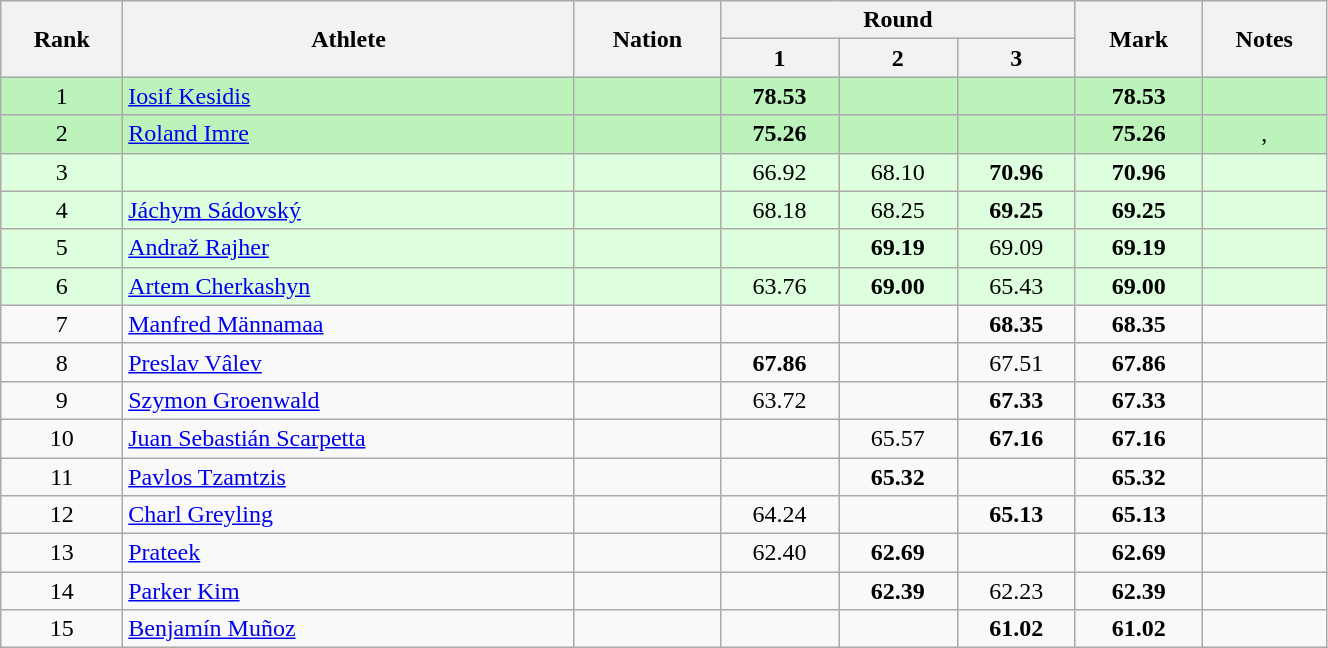<table class="wikitable sortable" style="text-align:center;width: 70%;">
<tr>
<th rowspan=2>Rank</th>
<th rowspan=2>Athlete</th>
<th rowspan=2>Nation</th>
<th colspan=3>Round</th>
<th rowspan=2>Mark</th>
<th rowspan=2>Notes</th>
</tr>
<tr>
<th>1</th>
<th>2</th>
<th>3</th>
</tr>
<tr bgcolor=bbf3bb>
<td>1</td>
<td align="left"><a href='#'>Iosif Kesidis</a></td>
<td align="left"></td>
<td><strong>78.53</strong></td>
<td></td>
<td></td>
<td><strong>78.53</strong></td>
<td></td>
</tr>
<tr bgcolor=bbf3bb>
<td>2</td>
<td align="left"><a href='#'>Roland Imre</a></td>
<td align="left"></td>
<td><strong>75.26</strong></td>
<td></td>
<td></td>
<td><strong>75.26</strong></td>
<td>, </td>
</tr>
<tr bgcolor=ddffdd>
<td>3</td>
<td align="left"></td>
<td align="left"></td>
<td>66.92</td>
<td>68.10</td>
<td><strong>70.96</strong></td>
<td><strong>70.96</strong></td>
<td></td>
</tr>
<tr bgcolor=ddffdd>
<td>4</td>
<td align="left"><a href='#'>Jáchym Sádovský</a></td>
<td align="left"></td>
<td>68.18</td>
<td>68.25</td>
<td><strong>69.25</strong></td>
<td><strong>69.25</strong></td>
<td></td>
</tr>
<tr bgcolor=ddffdd>
<td>5</td>
<td align="left"><a href='#'>Andraž Rajher</a></td>
<td align="left"></td>
<td></td>
<td><strong>69.19</strong></td>
<td>69.09</td>
<td><strong>69.19</strong></td>
<td></td>
</tr>
<tr bgcolor=ddffdd>
<td>6</td>
<td align="left"><a href='#'>Artem Cherkashyn</a></td>
<td align="left"></td>
<td>63.76</td>
<td><strong>69.00</strong></td>
<td>65.43</td>
<td><strong>69.00</strong></td>
<td></td>
</tr>
<tr>
<td>7</td>
<td align="left"><a href='#'>Manfred Männamaa</a></td>
<td align="left"></td>
<td></td>
<td></td>
<td><strong>68.35</strong></td>
<td><strong>68.35</strong></td>
<td></td>
</tr>
<tr>
<td>8</td>
<td align="left"><a href='#'>Preslav Vâlev</a></td>
<td align="left"></td>
<td><strong>67.86</strong></td>
<td></td>
<td>67.51</td>
<td><strong>67.86</strong></td>
<td></td>
</tr>
<tr>
<td>9</td>
<td align="left"><a href='#'>Szymon Groenwald</a></td>
<td align="left"></td>
<td>63.72</td>
<td></td>
<td><strong>67.33</strong></td>
<td><strong>67.33</strong></td>
<td></td>
</tr>
<tr>
<td>10</td>
<td align="left"><a href='#'>Juan Sebastián Scarpetta</a></td>
<td align="left"></td>
<td></td>
<td>65.57</td>
<td><strong>67.16</strong></td>
<td><strong>67.16</strong></td>
<td></td>
</tr>
<tr>
<td>11</td>
<td align="left"><a href='#'>Pavlos Tzamtzis</a></td>
<td align="left"></td>
<td></td>
<td><strong>65.32</strong></td>
<td></td>
<td><strong>65.32</strong></td>
<td></td>
</tr>
<tr>
<td>12</td>
<td align="left"><a href='#'>Charl Greyling</a></td>
<td align="left"></td>
<td>64.24</td>
<td></td>
<td><strong>65.13</strong></td>
<td><strong>65.13</strong></td>
<td></td>
</tr>
<tr>
<td>13</td>
<td align="left"><a href='#'>Prateek</a></td>
<td align="left"></td>
<td>62.40</td>
<td><strong>62.69</strong></td>
<td></td>
<td><strong>62.69</strong></td>
<td></td>
</tr>
<tr>
<td>14</td>
<td align="left"><a href='#'>Parker Kim</a></td>
<td align="left"></td>
<td></td>
<td><strong>62.39</strong></td>
<td>62.23</td>
<td><strong>62.39</strong></td>
<td></td>
</tr>
<tr>
<td>15</td>
<td align="left"><a href='#'>Benjamín Muñoz</a></td>
<td align="left"></td>
<td></td>
<td></td>
<td><strong>61.02</strong></td>
<td><strong>61.02</strong></td>
<td></td>
</tr>
</table>
